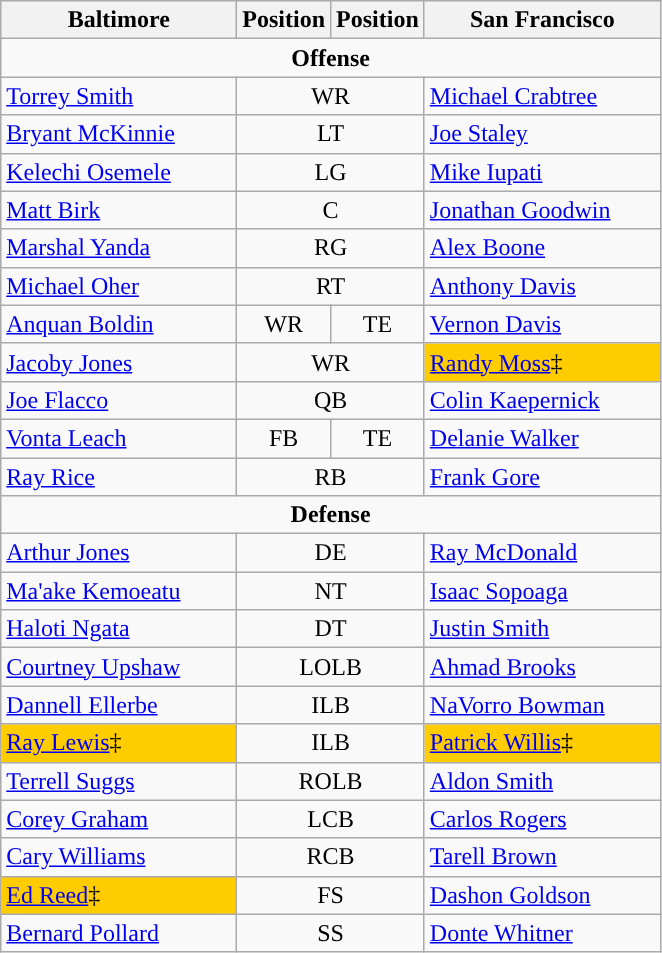<table class="wikitable">
<tr>
<th style="width:150px">Baltimore</th>
<th>Position</th>
<th>Position</th>
<th style="width:150px">San Francisco</th>
</tr>
<tr>
<td colspan="4" style="text-align:center;"><strong>Offense</strong></td>
</tr>
<tr>
<td><a href='#'>Torrey Smith</a></td>
<td colspan="2" style="text-align:center;">WR</td>
<td><a href='#'>Michael Crabtree</a></td>
</tr>
<tr>
<td><a href='#'>Bryant McKinnie</a></td>
<td colspan="2" style="text-align:center;">LT</td>
<td><a href='#'>Joe Staley</a></td>
</tr>
<tr>
<td><a href='#'>Kelechi Osemele</a></td>
<td colspan="2" style="text-align:center;">LG</td>
<td><a href='#'>Mike Iupati</a></td>
</tr>
<tr>
<td><a href='#'>Matt Birk</a></td>
<td colspan="2" style="text-align:center;">C</td>
<td><a href='#'>Jonathan Goodwin</a></td>
</tr>
<tr>
<td><a href='#'>Marshal Yanda</a></td>
<td colspan="2" style="text-align:center;">RG</td>
<td><a href='#'>Alex Boone</a></td>
</tr>
<tr>
<td><a href='#'>Michael Oher</a></td>
<td colspan="2" style="text-align:center;">RT</td>
<td><a href='#'>Anthony Davis</a></td>
</tr>
<tr>
<td><a href='#'>Anquan Boldin</a></td>
<td style="text-align:center;">WR</td>
<td style="text-align:center;">TE</td>
<td><a href='#'>Vernon Davis</a></td>
</tr>
<tr>
<td><a href='#'>Jacoby Jones</a></td>
<td colspan="2" style="text-align:center;">WR</td>
<td bgcolor="#FFCC00"><a href='#'>Randy Moss</a>‡</td>
</tr>
<tr>
<td><a href='#'>Joe Flacco</a></td>
<td colspan="2" style="text-align:center;">QB</td>
<td><a href='#'>Colin Kaepernick</a></td>
</tr>
<tr>
<td><a href='#'>Vonta Leach</a></td>
<td style="text-align:center;">FB</td>
<td style="text-align:center;">TE</td>
<td><a href='#'>Delanie Walker</a></td>
</tr>
<tr>
<td><a href='#'>Ray Rice</a></td>
<td colspan="2" style="text-align:center;">RB</td>
<td><a href='#'>Frank Gore</a></td>
</tr>
<tr>
<td colspan="4" style="text-align:center;"><strong>Defense</strong></td>
</tr>
<tr>
<td><a href='#'>Arthur Jones</a></td>
<td colspan="2" style="text-align:center;">DE</td>
<td><a href='#'>Ray McDonald</a></td>
</tr>
<tr>
<td><a href='#'>Ma'ake Kemoeatu</a></td>
<td colspan="2" style="text-align:center;">NT</td>
<td><a href='#'>Isaac Sopoaga</a></td>
</tr>
<tr>
<td><a href='#'>Haloti Ngata</a></td>
<td colspan="2" style="text-align:center;">DT</td>
<td><a href='#'>Justin Smith</a></td>
</tr>
<tr>
<td><a href='#'>Courtney Upshaw</a></td>
<td colspan="2" style="text-align:center;">LOLB</td>
<td><a href='#'>Ahmad Brooks</a></td>
</tr>
<tr>
<td><a href='#'>Dannell Ellerbe</a></td>
<td colspan="2" style="text-align:center;">ILB</td>
<td><a href='#'>NaVorro Bowman</a></td>
</tr>
<tr>
<td bgcolor="#FFCC00"><a href='#'>Ray Lewis</a>‡</td>
<td colspan="2" style="text-align:center;">ILB</td>
<td style="background:#fc0;"><a href='#'>Patrick Willis</a>‡</td>
</tr>
<tr>
<td><a href='#'>Terrell Suggs</a></td>
<td colspan="2" style="text-align:center;">ROLB</td>
<td><a href='#'>Aldon Smith</a></td>
</tr>
<tr>
<td><a href='#'>Corey Graham</a></td>
<td colspan="2" style="text-align:center;">LCB</td>
<td><a href='#'>Carlos Rogers</a></td>
</tr>
<tr>
<td><a href='#'>Cary Williams</a></td>
<td colspan="2" style="text-align:center;">RCB</td>
<td><a href='#'>Tarell Brown</a></td>
</tr>
<tr>
<td bgcolor="#FFCC00"><a href='#'>Ed Reed</a>‡</td>
<td colspan="2" style="text-align:center;">FS</td>
<td><a href='#'>Dashon Goldson</a></td>
</tr>
<tr>
<td><a href='#'>Bernard Pollard</a></td>
<td colspan="2" style="text-align:center;">SS</td>
<td><a href='#'>Donte Whitner</a></td>
</tr>
</table>
